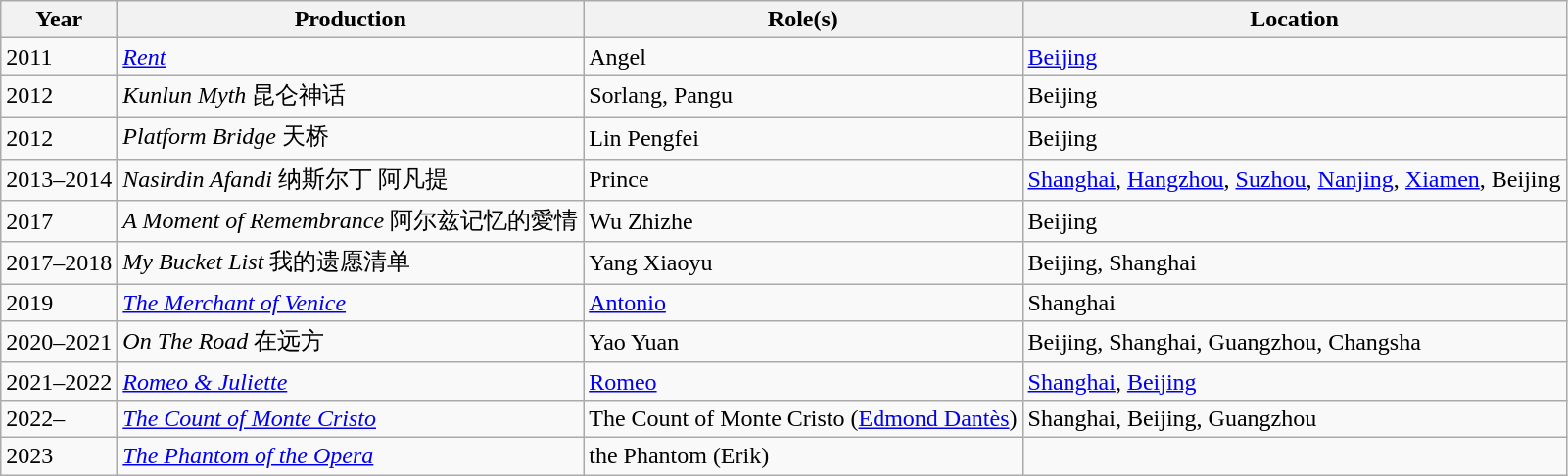<table class="wikitable">
<tr>
<th>Year</th>
<th>Production</th>
<th>Role(s)</th>
<th>Location</th>
</tr>
<tr>
<td>2011</td>
<td><em><a href='#'>Rent</a></em></td>
<td>Angel</td>
<td><a href='#'>Beijing</a></td>
</tr>
<tr>
<td>2012</td>
<td><em>Kunlun Myth</em> 昆仑神话</td>
<td>Sorlang, Pangu</td>
<td>Beijing</td>
</tr>
<tr>
<td>2012</td>
<td><em>Platform Bridge</em> 天桥</td>
<td>Lin Pengfei</td>
<td>Beijing</td>
</tr>
<tr>
<td>2013–2014</td>
<td><em>Nasirdin Afandi</em> 纳斯尔丁 阿凡提</td>
<td>Prince</td>
<td><a href='#'>Shanghai</a>, <a href='#'>Hangzhou</a>, <a href='#'>Suzhou</a>, <a href='#'>Nanjing</a>, <a href='#'>Xiamen</a>, Beijing</td>
</tr>
<tr>
<td>2017</td>
<td><em>A Moment of Remembrance</em> 阿尔兹记忆的愛情</td>
<td>Wu Zhizhe</td>
<td>Beijing</td>
</tr>
<tr>
<td>2017–2018</td>
<td><em>My Bucket List</em> 我的遗愿清单</td>
<td>Yang Xiaoyu</td>
<td>Beijing, Shanghai</td>
</tr>
<tr>
<td>2019</td>
<td><em><a href='#'>The Merchant of Venice</a></em></td>
<td><a href='#'>Antonio</a></td>
<td>Shanghai</td>
</tr>
<tr>
<td>2020–2021</td>
<td><em>On The Road</em> 在远方</td>
<td>Yao Yuan</td>
<td>Beijing, Shanghai, Guangzhou, Changsha</td>
</tr>
<tr>
<td>2021–2022</td>
<td><a href='#'><em>Romeo & Juliette</em></a></td>
<td><a href='#'>Romeo</a></td>
<td><a href='#'>Shanghai</a>, <a href='#'>Beijing</a></td>
</tr>
<tr>
<td>2022–</td>
<td><em><a href='#'>The Count of Monte Cristo</a></em></td>
<td>The Count of Monte Cristo (<a href='#'>Edmond Dantès</a>)</td>
<td>Shanghai, Beijing, Guangzhou</td>
</tr>
<tr>
<td>2023</td>
<td><em><a href='#'>The Phantom of the Opera</a></em></td>
<td>the Phantom (Erik)</td>
<td></td>
</tr>
</table>
